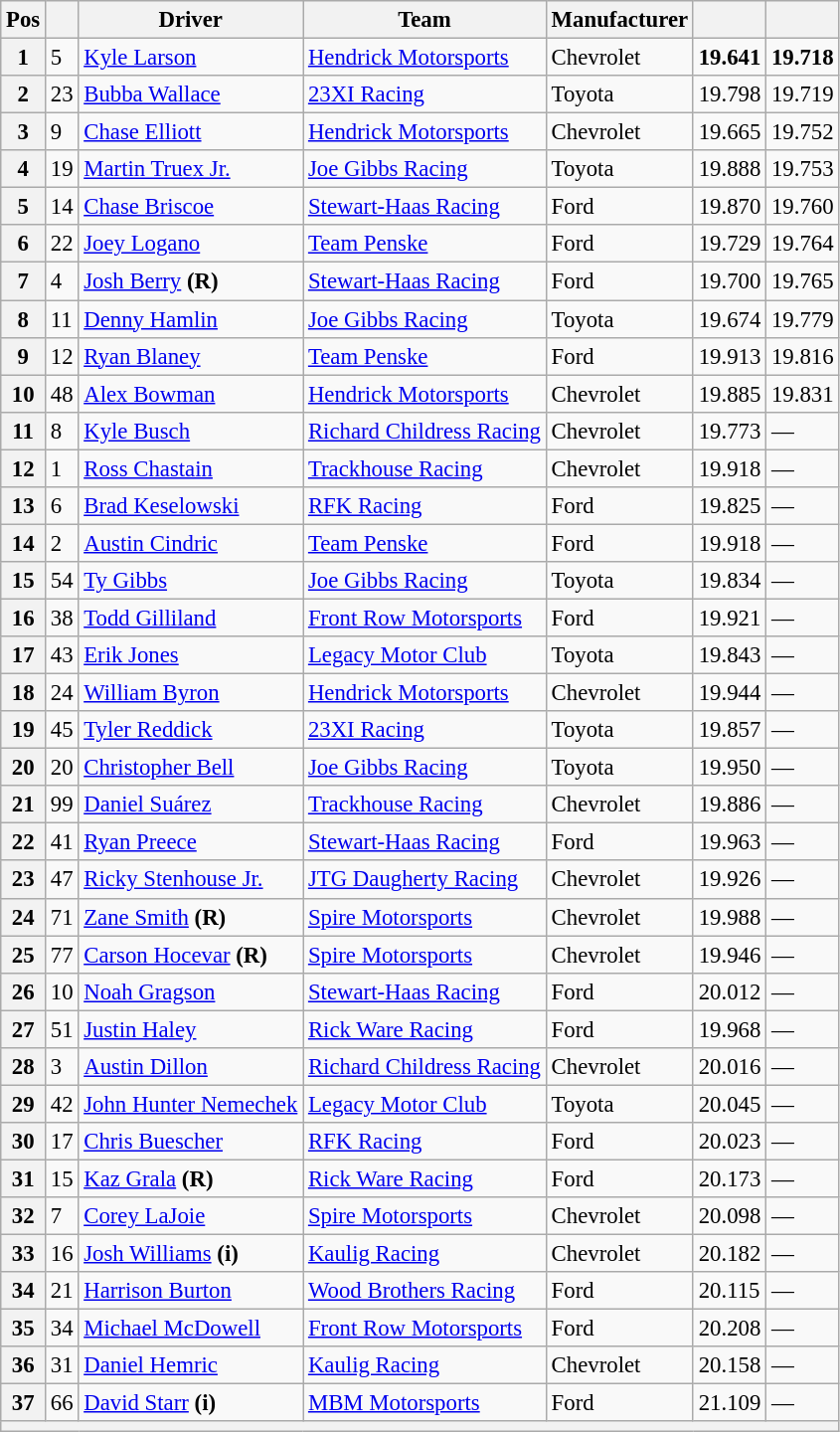<table class="wikitable" style="font-size:95%">
<tr>
<th>Pos</th>
<th></th>
<th>Driver</th>
<th>Team</th>
<th>Manufacturer</th>
<th></th>
<th></th>
</tr>
<tr>
<th>1</th>
<td>5</td>
<td><a href='#'>Kyle Larson</a></td>
<td><a href='#'>Hendrick Motorsports</a></td>
<td>Chevrolet</td>
<td><strong>19.641</strong></td>
<td><strong>19.718</strong></td>
</tr>
<tr>
<th>2</th>
<td>23</td>
<td><a href='#'>Bubba Wallace</a></td>
<td><a href='#'>23XI Racing</a></td>
<td>Toyota</td>
<td>19.798</td>
<td>19.719</td>
</tr>
<tr>
<th>3</th>
<td>9</td>
<td><a href='#'>Chase Elliott</a></td>
<td><a href='#'>Hendrick Motorsports</a></td>
<td>Chevrolet</td>
<td>19.665</td>
<td>19.752</td>
</tr>
<tr>
<th>4</th>
<td>19</td>
<td><a href='#'>Martin Truex Jr.</a></td>
<td><a href='#'>Joe Gibbs Racing</a></td>
<td>Toyota</td>
<td>19.888</td>
<td>19.753</td>
</tr>
<tr>
<th>5</th>
<td>14</td>
<td><a href='#'>Chase Briscoe</a></td>
<td><a href='#'>Stewart-Haas Racing</a></td>
<td>Ford</td>
<td>19.870</td>
<td>19.760</td>
</tr>
<tr>
<th>6</th>
<td>22</td>
<td><a href='#'>Joey Logano</a></td>
<td><a href='#'>Team Penske</a></td>
<td>Ford</td>
<td>19.729</td>
<td>19.764</td>
</tr>
<tr>
<th>7</th>
<td>4</td>
<td><a href='#'>Josh Berry</a> <strong>(R)</strong></td>
<td><a href='#'>Stewart-Haas Racing</a></td>
<td>Ford</td>
<td>19.700</td>
<td>19.765</td>
</tr>
<tr>
<th>8</th>
<td>11</td>
<td><a href='#'>Denny Hamlin</a></td>
<td><a href='#'>Joe Gibbs Racing</a></td>
<td>Toyota</td>
<td>19.674</td>
<td>19.779</td>
</tr>
<tr>
<th>9</th>
<td>12</td>
<td><a href='#'>Ryan Blaney</a></td>
<td><a href='#'>Team Penske</a></td>
<td>Ford</td>
<td>19.913</td>
<td>19.816</td>
</tr>
<tr>
<th>10</th>
<td>48</td>
<td><a href='#'>Alex Bowman</a></td>
<td><a href='#'>Hendrick Motorsports</a></td>
<td>Chevrolet</td>
<td>19.885</td>
<td>19.831</td>
</tr>
<tr>
<th>11</th>
<td>8</td>
<td><a href='#'>Kyle Busch</a></td>
<td><a href='#'>Richard Childress Racing</a></td>
<td>Chevrolet</td>
<td>19.773</td>
<td>—</td>
</tr>
<tr>
<th>12</th>
<td>1</td>
<td><a href='#'>Ross Chastain</a></td>
<td><a href='#'>Trackhouse Racing</a></td>
<td>Chevrolet</td>
<td>19.918</td>
<td>—</td>
</tr>
<tr>
<th>13</th>
<td>6</td>
<td><a href='#'>Brad Keselowski</a></td>
<td><a href='#'>RFK Racing</a></td>
<td>Ford</td>
<td>19.825</td>
<td>—</td>
</tr>
<tr>
<th>14</th>
<td>2</td>
<td><a href='#'>Austin Cindric</a></td>
<td><a href='#'>Team Penske</a></td>
<td>Ford</td>
<td>19.918</td>
<td>—</td>
</tr>
<tr>
<th>15</th>
<td>54</td>
<td><a href='#'>Ty Gibbs</a></td>
<td><a href='#'>Joe Gibbs Racing</a></td>
<td>Toyota</td>
<td>19.834</td>
<td>—</td>
</tr>
<tr>
<th>16</th>
<td>38</td>
<td><a href='#'>Todd Gilliland</a></td>
<td><a href='#'>Front Row Motorsports</a></td>
<td>Ford</td>
<td>19.921</td>
<td>—</td>
</tr>
<tr>
<th>17</th>
<td>43</td>
<td><a href='#'>Erik Jones</a></td>
<td><a href='#'>Legacy Motor Club</a></td>
<td>Toyota</td>
<td>19.843</td>
<td>—</td>
</tr>
<tr>
<th>18</th>
<td>24</td>
<td><a href='#'>William Byron</a></td>
<td><a href='#'>Hendrick Motorsports</a></td>
<td>Chevrolet</td>
<td>19.944</td>
<td>—</td>
</tr>
<tr>
<th>19</th>
<td>45</td>
<td><a href='#'>Tyler Reddick</a></td>
<td><a href='#'>23XI Racing</a></td>
<td>Toyota</td>
<td>19.857</td>
<td>—</td>
</tr>
<tr>
<th>20</th>
<td>20</td>
<td><a href='#'>Christopher Bell</a></td>
<td><a href='#'>Joe Gibbs Racing</a></td>
<td>Toyota</td>
<td>19.950</td>
<td>—</td>
</tr>
<tr>
<th>21</th>
<td>99</td>
<td><a href='#'>Daniel Suárez</a></td>
<td><a href='#'>Trackhouse Racing</a></td>
<td>Chevrolet</td>
<td>19.886</td>
<td>—</td>
</tr>
<tr>
<th>22</th>
<td>41</td>
<td><a href='#'>Ryan Preece</a></td>
<td><a href='#'>Stewart-Haas Racing</a></td>
<td>Ford</td>
<td>19.963</td>
<td>—</td>
</tr>
<tr>
<th>23</th>
<td>47</td>
<td><a href='#'>Ricky Stenhouse Jr.</a></td>
<td><a href='#'>JTG Daugherty Racing</a></td>
<td>Chevrolet</td>
<td>19.926</td>
<td>—</td>
</tr>
<tr>
<th>24</th>
<td>71</td>
<td><a href='#'>Zane Smith</a> <strong>(R)</strong></td>
<td><a href='#'>Spire Motorsports</a></td>
<td>Chevrolet</td>
<td>19.988</td>
<td>—</td>
</tr>
<tr>
<th>25</th>
<td>77</td>
<td><a href='#'>Carson Hocevar</a> <strong>(R)</strong></td>
<td><a href='#'>Spire Motorsports</a></td>
<td>Chevrolet</td>
<td>19.946</td>
<td>—</td>
</tr>
<tr>
<th>26</th>
<td>10</td>
<td><a href='#'>Noah Gragson</a></td>
<td><a href='#'>Stewart-Haas Racing</a></td>
<td>Ford</td>
<td>20.012</td>
<td>—</td>
</tr>
<tr>
<th>27</th>
<td>51</td>
<td><a href='#'>Justin Haley</a></td>
<td><a href='#'>Rick Ware Racing</a></td>
<td>Ford</td>
<td>19.968</td>
<td>—</td>
</tr>
<tr>
<th>28</th>
<td>3</td>
<td><a href='#'>Austin Dillon</a></td>
<td><a href='#'>Richard Childress Racing</a></td>
<td>Chevrolet</td>
<td>20.016</td>
<td>—</td>
</tr>
<tr>
<th>29</th>
<td>42</td>
<td><a href='#'>John Hunter Nemechek</a></td>
<td><a href='#'>Legacy Motor Club</a></td>
<td>Toyota</td>
<td>20.045</td>
<td>—</td>
</tr>
<tr>
<th>30</th>
<td>17</td>
<td><a href='#'>Chris Buescher</a></td>
<td><a href='#'>RFK Racing</a></td>
<td>Ford</td>
<td>20.023</td>
<td>—</td>
</tr>
<tr>
<th>31</th>
<td>15</td>
<td><a href='#'>Kaz Grala</a> <strong>(R)</strong></td>
<td><a href='#'>Rick Ware Racing</a></td>
<td>Ford</td>
<td>20.173</td>
<td>—</td>
</tr>
<tr>
<th>32</th>
<td>7</td>
<td><a href='#'>Corey LaJoie</a></td>
<td><a href='#'>Spire Motorsports</a></td>
<td>Chevrolet</td>
<td>20.098</td>
<td>—</td>
</tr>
<tr>
<th>33</th>
<td>16</td>
<td><a href='#'>Josh Williams</a> <strong>(i)</strong></td>
<td><a href='#'>Kaulig Racing</a></td>
<td>Chevrolet</td>
<td>20.182</td>
<td>—</td>
</tr>
<tr>
<th>34</th>
<td>21</td>
<td><a href='#'>Harrison Burton</a></td>
<td><a href='#'>Wood Brothers Racing</a></td>
<td>Ford</td>
<td>20.115</td>
<td>—</td>
</tr>
<tr>
<th>35</th>
<td>34</td>
<td><a href='#'>Michael McDowell</a></td>
<td><a href='#'>Front Row Motorsports</a></td>
<td>Ford</td>
<td>20.208</td>
<td>—</td>
</tr>
<tr>
<th>36</th>
<td>31</td>
<td><a href='#'>Daniel Hemric</a></td>
<td><a href='#'>Kaulig Racing</a></td>
<td>Chevrolet</td>
<td>20.158</td>
<td>—</td>
</tr>
<tr>
<th>37</th>
<td>66</td>
<td><a href='#'>David Starr</a> <strong>(i)</strong></td>
<td><a href='#'>MBM Motorsports</a></td>
<td>Ford</td>
<td>21.109</td>
<td>—</td>
</tr>
<tr>
<th colspan="7"></th>
</tr>
</table>
